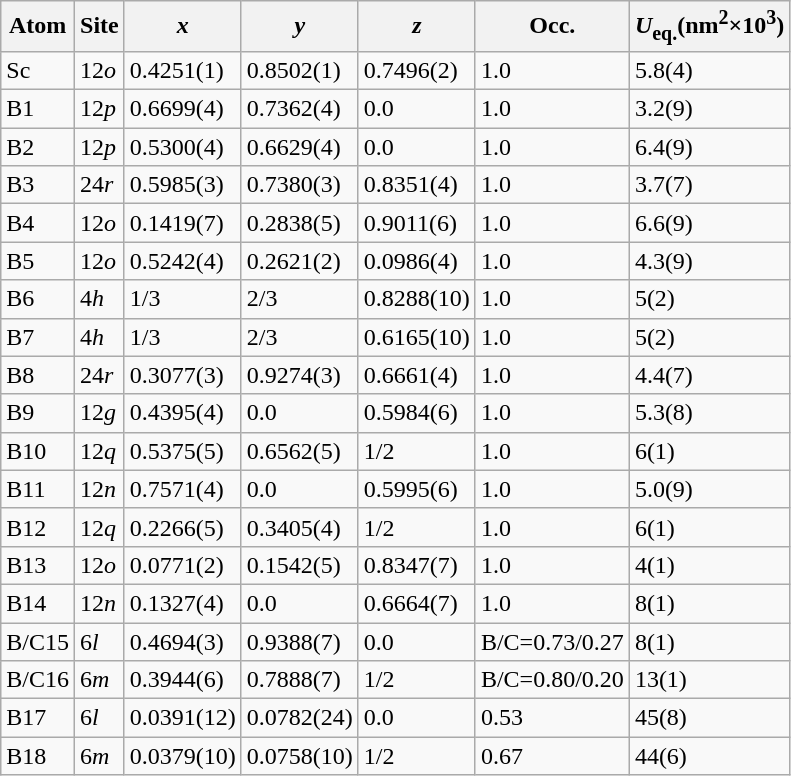<table class="wikitable">
<tr>
<th>Atom</th>
<th>Site</th>
<th><em>x</em></th>
<th><em>y</em></th>
<th><em>z</em></th>
<th>Occ.</th>
<th><em>U</em><sub>eq.</sub>(nm<sup>2</sup>×10<sup>3</sup>)</th>
</tr>
<tr>
<td>Sc</td>
<td>12<em>o</em></td>
<td>0.4251(1)</td>
<td>0.8502(1)</td>
<td>0.7496(2)</td>
<td>1.0</td>
<td>5.8(4)</td>
</tr>
<tr>
<td>B1</td>
<td>12<em>p</em></td>
<td>0.6699(4)</td>
<td>0.7362(4)</td>
<td>0.0</td>
<td>1.0</td>
<td>3.2(9)</td>
</tr>
<tr>
<td>B2</td>
<td>12<em>p</em></td>
<td>0.5300(4)</td>
<td>0.6629(4)</td>
<td>0.0</td>
<td>1.0</td>
<td>6.4(9)</td>
</tr>
<tr>
<td>B3</td>
<td>24<em>r</em></td>
<td>0.5985(3)</td>
<td>0.7380(3)</td>
<td>0.8351(4)</td>
<td>1.0</td>
<td>3.7(7)</td>
</tr>
<tr>
<td>B4</td>
<td>12<em>o</em></td>
<td>0.1419(7)</td>
<td>0.2838(5)</td>
<td>0.9011(6)</td>
<td>1.0</td>
<td>6.6(9)</td>
</tr>
<tr>
<td>B5</td>
<td>12<em>o</em></td>
<td>0.5242(4)</td>
<td>0.2621(2)</td>
<td>0.0986(4)</td>
<td>1.0</td>
<td>4.3(9)</td>
</tr>
<tr>
<td>B6</td>
<td>4<em>h</em></td>
<td>1/3</td>
<td>2/3</td>
<td>0.8288(10)</td>
<td>1.0</td>
<td>5(2)</td>
</tr>
<tr>
<td>B7</td>
<td>4<em>h</em></td>
<td>1/3</td>
<td>2/3</td>
<td>0.6165(10)</td>
<td>1.0</td>
<td>5(2)</td>
</tr>
<tr>
<td>B8</td>
<td>24<em>r</em></td>
<td>0.3077(3)</td>
<td>0.9274(3)</td>
<td>0.6661(4)</td>
<td>1.0</td>
<td>4.4(7)</td>
</tr>
<tr>
<td>B9</td>
<td>12<em>g</em></td>
<td>0.4395(4)</td>
<td>0.0</td>
<td>0.5984(6)</td>
<td>1.0</td>
<td>5.3(8)</td>
</tr>
<tr>
<td>B10</td>
<td>12<em>q</em></td>
<td>0.5375(5)</td>
<td>0.6562(5)</td>
<td>1/2</td>
<td>1.0</td>
<td>6(1)</td>
</tr>
<tr>
<td>B11</td>
<td>12<em>n</em></td>
<td>0.7571(4)</td>
<td>0.0</td>
<td>0.5995(6)</td>
<td>1.0</td>
<td>5.0(9)</td>
</tr>
<tr>
<td>B12</td>
<td>12<em>q</em></td>
<td>0.2266(5)</td>
<td>0.3405(4)</td>
<td>1/2</td>
<td>1.0</td>
<td>6(1)</td>
</tr>
<tr>
<td>B13</td>
<td>12<em>o</em></td>
<td>0.0771(2)</td>
<td>0.1542(5)</td>
<td>0.8347(7)</td>
<td>1.0</td>
<td>4(1)</td>
</tr>
<tr>
<td>B14</td>
<td>12<em>n</em></td>
<td>0.1327(4)</td>
<td>0.0</td>
<td>0.6664(7)</td>
<td>1.0</td>
<td>8(1)</td>
</tr>
<tr>
<td>B/C15</td>
<td>6<em>l</em></td>
<td>0.4694(3)</td>
<td>0.9388(7)</td>
<td>0.0</td>
<td>B/C=0.73/0.27</td>
<td>8(1)</td>
</tr>
<tr>
<td>B/C16</td>
<td>6<em>m</em></td>
<td>0.3944(6)</td>
<td>0.7888(7)</td>
<td>1/2</td>
<td>B/C=0.80/0.20</td>
<td>13(1)</td>
</tr>
<tr>
<td>B17</td>
<td>6<em>l</em></td>
<td>0.0391(12)</td>
<td>0.0782(24)</td>
<td>0.0</td>
<td>0.53</td>
<td>45(8)</td>
</tr>
<tr>
<td>B18</td>
<td>6<em>m</em></td>
<td>0.0379(10)</td>
<td>0.0758(10)</td>
<td>1/2</td>
<td>0.67</td>
<td>44(6)</td>
</tr>
</table>
